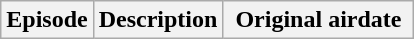<table class="wikitable plainrowheaders" ; background-color:#FFFFFF">
<tr>
<th width="40">Episode</th>
<th>Description</th>
<th width="120">Original airdate<br>
</th>
</tr>
</table>
